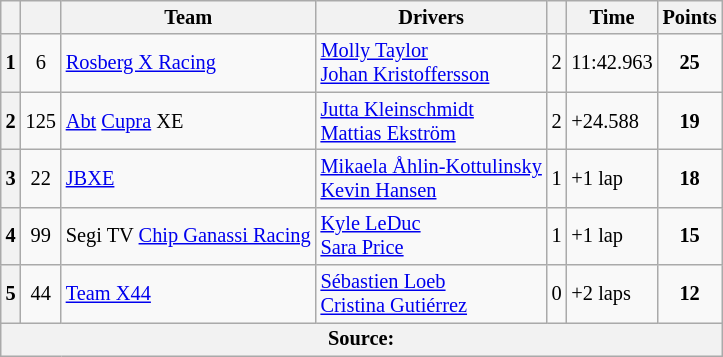<table class="wikitable" style="font-size: 85%">
<tr>
<th scope="col"></th>
<th scope="col"></th>
<th scope="col">Team</th>
<th scope="col">Drivers</th>
<th scope="col"></th>
<th scope="col">Time</th>
<th scope="col">Points</th>
</tr>
<tr>
<th scope=row>1</th>
<td align=center>6</td>
<td> <a href='#'>Rosberg X Racing</a></td>
<td> <a href='#'>Molly Taylor</a><br> <a href='#'>Johan Kristoffersson</a></td>
<td>2</td>
<td>11:42.963</td>
<td align=center><strong>25</strong></td>
</tr>
<tr>
<th scope=row>2</th>
<td align=center>125</td>
<td> <a href='#'>Abt</a> <a href='#'>Cupra</a> XE</td>
<td> <a href='#'>Jutta Kleinschmidt</a><br> <a href='#'>Mattias Ekström</a></td>
<td>2</td>
<td>+24.588</td>
<td align=center><strong>19</strong></td>
</tr>
<tr>
<th scope=row>3</th>
<td align=center>22</td>
<td> <a href='#'>JBXE</a></td>
<td> <a href='#'>Mikaela Åhlin-Kottulinsky</a><br> <a href='#'>Kevin Hansen</a></td>
<td>1</td>
<td>+1 lap</td>
<td align=center><strong>18</strong></td>
</tr>
<tr>
<th scope=row>4</th>
<td align=center>99</td>
<td> Segi TV <a href='#'>Chip Ganassi Racing</a></td>
<td> <a href='#'>Kyle LeDuc</a><br> <a href='#'>Sara Price</a></td>
<td>1</td>
<td>+1 lap</td>
<td align=center><strong>15</strong></td>
</tr>
<tr>
<th scope=row>5</th>
<td align=center>44</td>
<td> <a href='#'>Team X44</a></td>
<td> <a href='#'>Sébastien Loeb</a><br> <a href='#'>Cristina Gutiérrez</a></td>
<td>0</td>
<td>+2 laps</td>
<td align=center><strong>12</strong></td>
</tr>
<tr>
<th colspan="7">Source:</th>
</tr>
</table>
